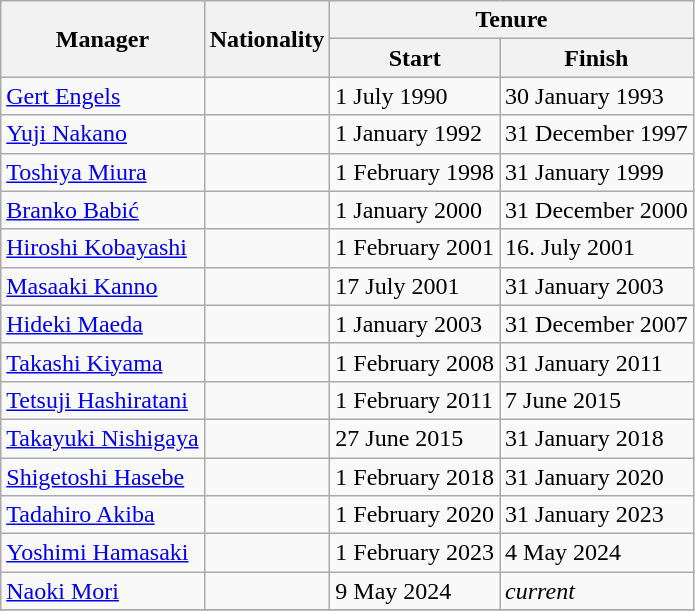<table class="wikitable">
<tr>
<th rowspan="2">Manager</th>
<th rowspan="2">Nationality</th>
<th colspan="2">Tenure  </th>
</tr>
<tr>
<th>Start</th>
<th>Finish </th>
</tr>
<tr>
<td><a href='#'>Gert Engels</a></td>
<td></td>
<td>1 July 1990</td>
<td>30 January 1993<br></td>
</tr>
<tr>
<td><a href='#'>Yuji Nakano</a></td>
<td></td>
<td>1 January 1992</td>
<td>31 December 1997<br></td>
</tr>
<tr>
<td><a href='#'>Toshiya Miura</a></td>
<td></td>
<td>1 February 1998</td>
<td>31 January 1999<br></td>
</tr>
<tr>
<td><a href='#'>Branko Babić</a></td>
<td></td>
<td>1 January 2000</td>
<td>31 December 2000<br></td>
</tr>
<tr>
<td><a href='#'>Hiroshi Kobayashi</a></td>
<td></td>
<td>1 February 2001</td>
<td>16. July 2001<br></td>
</tr>
<tr>
<td><a href='#'>Masaaki Kanno</a></td>
<td></td>
<td>17 July 2001</td>
<td>31 January 2003<br></td>
</tr>
<tr>
<td><a href='#'>Hideki Maeda</a></td>
<td></td>
<td>1 January 2003</td>
<td>31 December 2007<br></td>
</tr>
<tr>
<td><a href='#'>Takashi Kiyama</a></td>
<td></td>
<td>1 February 2008</td>
<td>31 January 2011<br></td>
</tr>
<tr>
<td><a href='#'>Tetsuji Hashiratani</a></td>
<td></td>
<td>1 February 2011</td>
<td>7 June 2015<br></td>
</tr>
<tr>
<td><a href='#'>Takayuki Nishigaya</a></td>
<td></td>
<td>27 June 2015</td>
<td>31 January 2018<br></td>
</tr>
<tr>
<td><a href='#'>Shigetoshi Hasebe</a></td>
<td></td>
<td>1 February 2018</td>
<td>31 January 2020<br></td>
</tr>
<tr>
<td><a href='#'>Tadahiro Akiba</a></td>
<td></td>
<td>1 February 2020</td>
<td>31 January 2023<br></td>
</tr>
<tr>
<td><a href='#'>Yoshimi Hamasaki</a></td>
<td></td>
<td>1 February 2023</td>
<td>4 May 2024<br></td>
</tr>
<tr>
<td><a href='#'>Naoki Mori</a></td>
<td></td>
<td>9 May 2024</td>
<td><em>current</em><br></td>
</tr>
<tr>
</tr>
</table>
